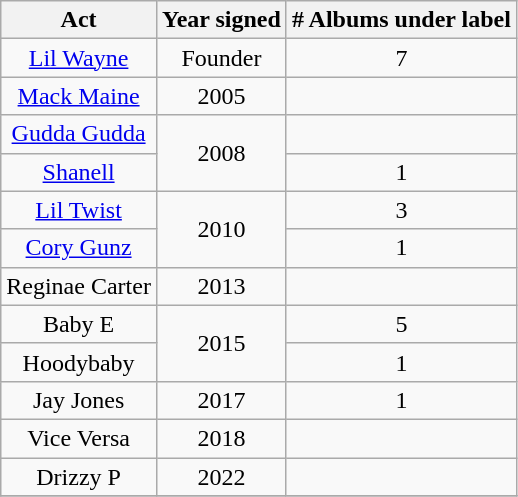<table class="wikitable" style="text-align: center;">
<tr>
<th>Act</th>
<th>Year signed</th>
<th># Albums under label</th>
</tr>
<tr>
<td><a href='#'>Lil Wayne</a></td>
<td>Founder</td>
<td>7</td>
</tr>
<tr>
<td><a href='#'>Mack Maine</a></td>
<td>2005</td>
<td></td>
</tr>
<tr>
<td><a href='#'>Gudda Gudda</a></td>
<td rowspan="2">2008</td>
<td></td>
</tr>
<tr>
<td><a href='#'>Shanell</a></td>
<td>1</td>
</tr>
<tr>
<td><a href='#'>Lil Twist</a></td>
<td rowspan="2">2010</td>
<td>3</td>
</tr>
<tr>
<td><a href='#'>Cory Gunz</a></td>
<td>1</td>
</tr>
<tr>
<td>Reginae Carter</td>
<td>2013</td>
<td></td>
</tr>
<tr>
<td>Baby E</td>
<td rowspan="2">2015</td>
<td>5</td>
</tr>
<tr>
<td>Hoodybaby</td>
<td>1</td>
</tr>
<tr>
<td>Jay Jones</td>
<td>2017</td>
<td>1</td>
</tr>
<tr>
<td>Vice Versa</td>
<td>2018</td>
<td></td>
</tr>
<tr>
<td>Drizzy P</td>
<td>2022</td>
<td></td>
</tr>
<tr>
</tr>
</table>
